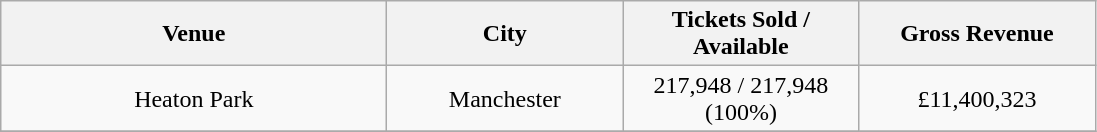<table class="wikitable" style="text-align:center;">
<tr>
<th width="250">Venue</th>
<th width="150">City</th>
<th width="150">Tickets Sold / Available</th>
<th width="150">Gross Revenue</th>
</tr>
<tr>
<td>Heaton Park</td>
<td>Manchester</td>
<td>217,948 / 217,948 (100%)</td>
<td>£11,400,323</td>
</tr>
<tr>
</tr>
</table>
